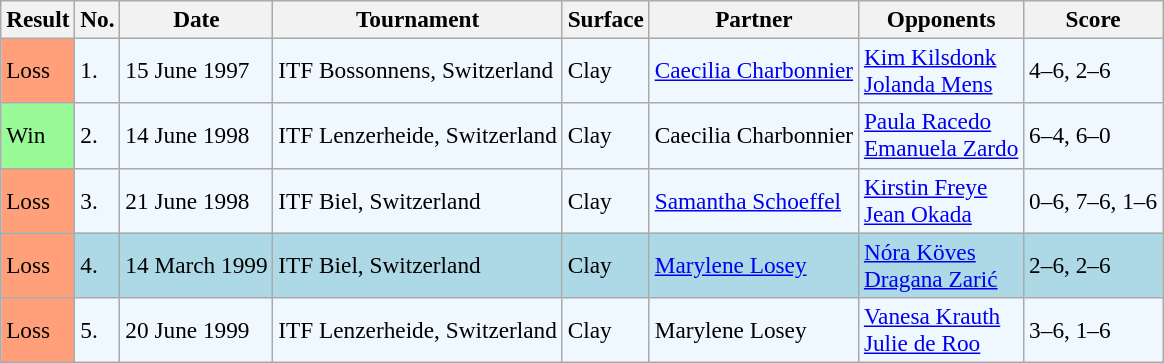<table class="sortable wikitable" style="font-size:97%">
<tr>
<th>Result</th>
<th>No.</th>
<th>Date</th>
<th>Tournament</th>
<th>Surface</th>
<th>Partner</th>
<th>Opponents</th>
<th>Score</th>
</tr>
<tr style="background:#f0f8ff;">
<td style="background:#ffa07a;">Loss</td>
<td>1.</td>
<td>15 June 1997</td>
<td>ITF Bossonnens, Switzerland</td>
<td>Clay</td>
<td> <a href='#'>Caecilia Charbonnier</a></td>
<td> <a href='#'>Kim Kilsdonk</a> <br>  <a href='#'>Jolanda Mens</a></td>
<td>4–6, 2–6</td>
</tr>
<tr style="background:#f0f8ff;">
<td style="background:#98fb98;">Win</td>
<td>2.</td>
<td>14 June 1998</td>
<td>ITF Lenzerheide, Switzerland</td>
<td>Clay</td>
<td> Caecilia Charbonnier</td>
<td> <a href='#'>Paula Racedo</a> <br>  <a href='#'>Emanuela Zardo</a></td>
<td>6–4, 6–0</td>
</tr>
<tr style="background:#f0f8ff;">
<td style="background:#ffa07a;">Loss</td>
<td>3.</td>
<td>21 June 1998</td>
<td>ITF Biel, Switzerland</td>
<td>Clay</td>
<td> <a href='#'>Samantha Schoeffel</a></td>
<td> <a href='#'>Kirstin Freye</a> <br>  <a href='#'>Jean Okada</a></td>
<td>0–6, 7–6, 1–6</td>
</tr>
<tr style="background:lightblue;">
<td style="background:#ffa07a;">Loss</td>
<td>4.</td>
<td>14 March 1999</td>
<td>ITF Biel, Switzerland</td>
<td>Clay</td>
<td> <a href='#'>Marylene Losey</a></td>
<td> <a href='#'>Nóra Köves</a> <br>  <a href='#'>Dragana Zarić</a></td>
<td>2–6, 2–6</td>
</tr>
<tr style="background:#f0f8ff;">
<td style="background:#ffa07a;">Loss</td>
<td>5.</td>
<td>20 June 1999</td>
<td>ITF Lenzerheide, Switzerland</td>
<td>Clay</td>
<td> Marylene Losey</td>
<td> <a href='#'>Vanesa Krauth</a> <br>  <a href='#'>Julie de Roo</a></td>
<td>3–6, 1–6</td>
</tr>
</table>
